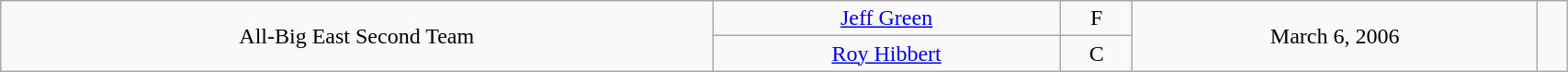<table class="wikitable" style="width: 90%;text-align: center;">
<tr align="center">
<td rowspan="2">All-Big East Second Team</td>
<td><a href='#'>Jeff Green</a></td>
<td>F</td>
<td rowspan="2">March 6, 2006</td>
<td rowspan="2"></td>
</tr>
<tr align="center">
<td><a href='#'>Roy Hibbert</a></td>
<td>C</td>
</tr>
</table>
